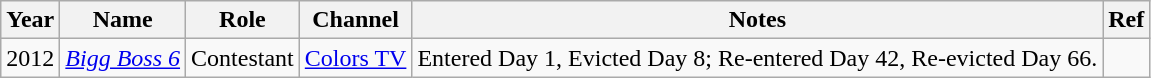<table class="wikitable">
<tr>
<th>Year</th>
<th>Name</th>
<th>Role</th>
<th>Channel</th>
<th>Notes</th>
<th>Ref</th>
</tr>
<tr>
<td>2012</td>
<td><em><a href='#'>Bigg Boss 6</a></em></td>
<td>Contestant</td>
<td><a href='#'>Colors TV</a></td>
<td>Entered Day 1, Evicted Day 8; Re-entered Day 42, Re-evicted Day 66.</td>
<td style="text-align:center;"></td>
</tr>
</table>
